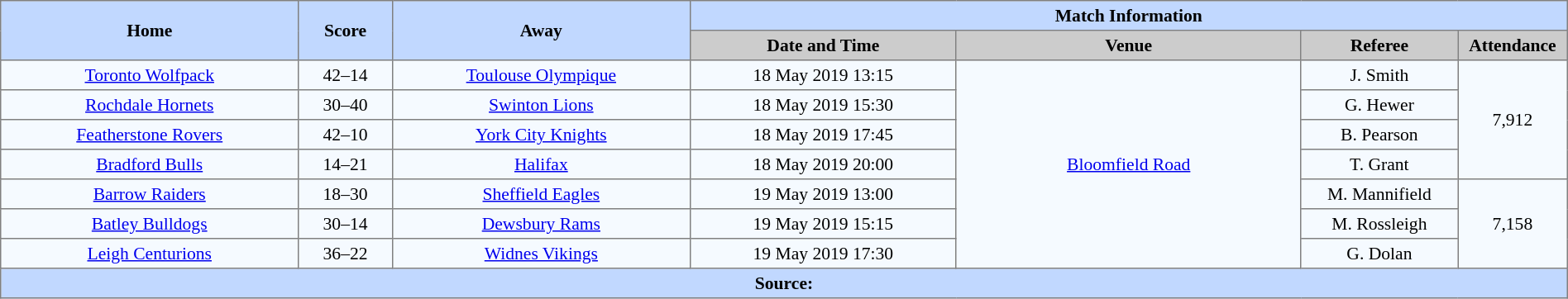<table border=1 style="border-collapse:collapse; font-size:90%; text-align:center;" cellpadding=3 cellspacing=0 width=100%>
<tr bgcolor="#c1d8ff">
<th rowspan="2" width="19%">Home</th>
<th rowspan="2" width="6%">Score</th>
<th rowspan="2" width="19%">Away</th>
<th colspan="4">Match Information</th>
</tr>
<tr bgcolor="#cccccc">
<th width="17%">Date and Time</th>
<th width="22%">Venue</th>
<th width="10%">Referee</th>
<th width="7%">Attendance</th>
</tr>
<tr bgcolor="#f5faff">
<td> <a href='#'>Toronto Wolfpack</a></td>
<td>42–14</td>
<td> <a href='#'>Toulouse Olympique</a></td>
<td>18 May 2019 13:15</td>
<td Rowspan=7><a href='#'>Bloomfield Road</a></td>
<td>J. Smith</td>
<td Rowspan=4>7,912</td>
</tr>
<tr bgcolor="#f5faff">
<td> <a href='#'>Rochdale Hornets</a></td>
<td>30–40</td>
<td> <a href='#'>Swinton Lions</a></td>
<td>18 May 2019 15:30</td>
<td>G. Hewer</td>
</tr>
<tr bgcolor="#f5faff">
<td> <a href='#'>Featherstone Rovers</a></td>
<td>42–10</td>
<td> <a href='#'>York City Knights</a></td>
<td>18 May 2019 17:45</td>
<td>B. Pearson</td>
</tr>
<tr bgcolor="#f5faff">
<td> <a href='#'>Bradford Bulls</a></td>
<td>14–21</td>
<td> <a href='#'>Halifax</a></td>
<td>18 May 2019 20:00</td>
<td>T. Grant</td>
</tr>
<tr bgcolor="#f5faff">
<td> <a href='#'>Barrow Raiders</a></td>
<td>18–30</td>
<td> <a href='#'>Sheffield Eagles</a></td>
<td>19 May 2019 13:00</td>
<td>M. Mannifield</td>
<td Rowspan=3>7,158</td>
</tr>
<tr bgcolor="#f5faff">
<td> <a href='#'>Batley Bulldogs</a></td>
<td>30–14</td>
<td> <a href='#'>Dewsbury Rams</a></td>
<td>19 May 2019 15:15</td>
<td>M. Rossleigh</td>
</tr>
<tr bgcolor="#f5faff">
<td> <a href='#'>Leigh Centurions</a></td>
<td>36–22</td>
<td> <a href='#'>Widnes Vikings</a></td>
<td>19 May 2019 17:30</td>
<td>G. Dolan</td>
</tr>
<tr bgcolor="#c1d8ff">
<th colspan="7">Source:</th>
</tr>
</table>
